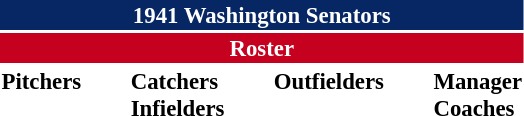<table class="toccolours" style="font-size: 95%;">
<tr>
<th colspan="10" style="background-color: #072764; color: white; text-align: center;">1941 Washington Senators</th>
</tr>
<tr>
<td colspan="10" style="background-color: #c6011f; color: white; text-align: center;"><strong>Roster</strong></td>
</tr>
<tr>
<td valign="top"><strong>Pitchers</strong><br>












</td>
<td width="25px"></td>
<td valign="top"><strong>Catchers</strong><br>



<strong>Infielders</strong>










</td>
<td width="25px"></td>
<td valign="top"><strong>Outfielders</strong><br>





</td>
<td width="25px"></td>
<td valign="top"><strong>Manager</strong><br>
<strong>Coaches</strong>



</td>
</tr>
<tr>
</tr>
</table>
